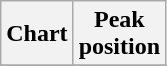<table class="wikitable plainrowheaders">
<tr>
<th>Chart</th>
<th>Peak<br>position</th>
</tr>
<tr>
</tr>
</table>
